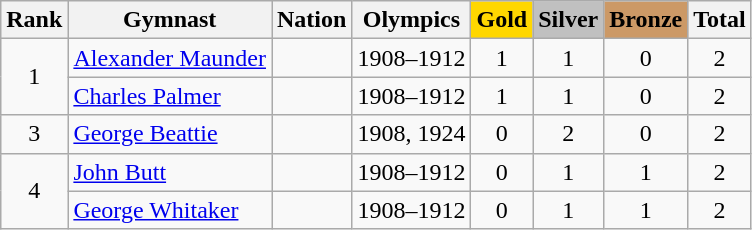<table class="wikitable sortable" style="text-align:center">
<tr>
<th>Rank</th>
<th>Gymnast</th>
<th>Nation</th>
<th>Olympics</th>
<th style="background-color:gold">Gold</th>
<th style="background-color:silver">Silver</th>
<th style="background-color:#cc9966">Bronze</th>
<th>Total</th>
</tr>
<tr>
<td rowspan=2>1</td>
<td align=left data-sort-value="Maunder, Alexander"><a href='#'>Alexander Maunder</a></td>
<td align=left></td>
<td>1908–1912</td>
<td>1</td>
<td>1</td>
<td>0</td>
<td>2</td>
</tr>
<tr>
<td align=left data-sort-value="Palmer, Charles"><a href='#'>Charles Palmer</a></td>
<td align=left></td>
<td>1908–1912</td>
<td>1</td>
<td>1</td>
<td>0</td>
<td>2</td>
</tr>
<tr>
<td>3</td>
<td align=left data-sort-value="Beattie, George"><a href='#'>George Beattie</a></td>
<td align=left></td>
<td>1908, 1924</td>
<td>0</td>
<td>2</td>
<td>0</td>
<td>2</td>
</tr>
<tr>
<td rowspan=2>4</td>
<td align=left data-sort-value="Butt, John"><a href='#'>John Butt</a></td>
<td align=left></td>
<td>1908–1912</td>
<td>0</td>
<td>1</td>
<td>1</td>
<td>2</td>
</tr>
<tr>
<td align=left data-sort-value="Whitaker, George"><a href='#'>George Whitaker</a></td>
<td align=left></td>
<td>1908–1912</td>
<td>0</td>
<td>1</td>
<td>1</td>
<td>2</td>
</tr>
</table>
